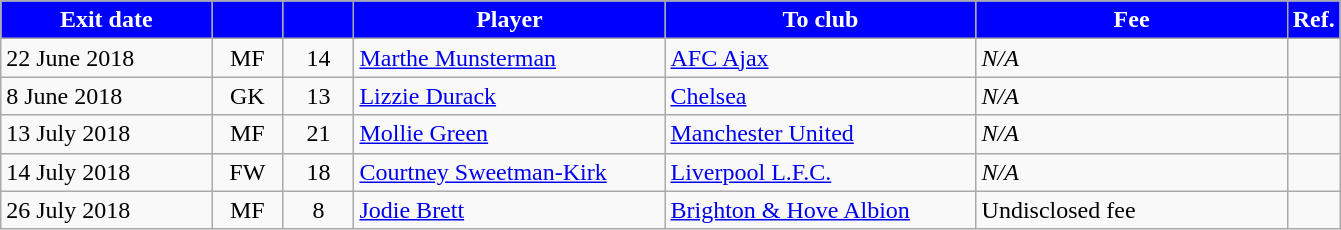<table class="wikitable sortable">
<tr>
<th style="background:#00f; color:white;width:100pt"><strong>Exit date</strong></th>
<th style="background:#00f; color:white;width:30pt"></th>
<th style="background:#00f; color:white;width:30pt"></th>
<th style="background:#00f; color:white;width:150pt"><strong>Player</strong></th>
<th style="background:#00f; color:white;width:150pt"><strong>To club</strong></th>
<th style="background:#00f; color:white;width:150pt"><strong>Fee</strong></th>
<th style="background:#00f; color:white;width:30p"><strong>Ref.</strong></th>
</tr>
<tr>
<td>22 June 2018</td>
<td style="text-align:center;">MF</td>
<td style="text-align:center;">14</td>
<td style="text-align:left;"> <a href='#'>Marthe Munsterman</a></td>
<td style="text-align:left;"> <a href='#'>AFC Ajax</a></td>
<td><em>N/A</em></td>
<td></td>
</tr>
<tr>
<td>8 June 2018</td>
<td style="text-align:center;">GK</td>
<td style="text-align:center;">13</td>
<td style="text-align:left;"> <a href='#'>Lizzie Durack</a></td>
<td style="text-align:left;"> <a href='#'>Chelsea</a></td>
<td><em>N/A</em></td>
<td></td>
</tr>
<tr>
<td>13 July 2018</td>
<td style="text-align:center;">MF</td>
<td style="text-align:center;">21</td>
<td style="text-align:left;"> <a href='#'>Mollie Green</a></td>
<td style="text-align:left;"> <a href='#'>Manchester United</a></td>
<td><em>N/A</em></td>
<td></td>
</tr>
<tr>
<td>14 July 2018</td>
<td style="text-align:center;">FW</td>
<td style="text-align:center;">18</td>
<td style="text-align:left;"> <a href='#'>Courtney Sweetman-Kirk</a></td>
<td style="text-align:left;"> <a href='#'>Liverpool L.F.C.</a></td>
<td><em>N/A</em></td>
<td></td>
</tr>
<tr>
<td>26 July 2018</td>
<td style="text-align:center;">MF</td>
<td style="text-align:center;">8</td>
<td style="text-align:left;"> <a href='#'>Jodie Brett</a></td>
<td style="text-align:left;"> <a href='#'>Brighton & Hove Albion</a></td>
<td>Undisclosed fee</td>
<td></td>
</tr>
</table>
